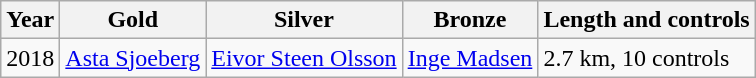<table class="wikitable">
<tr>
<th>Year</th>
<th>Gold</th>
<th>Silver</th>
<th>Bronze</th>
<th>Length and controls</th>
</tr>
<tr>
<td>2018</td>
<td> <a href='#'>Asta Sjoeberg</a></td>
<td> <a href='#'>Eivor Steen Olsson</a></td>
<td> <a href='#'>Inge Madsen</a></td>
<td>2.7 km, 10 controls</td>
</tr>
</table>
